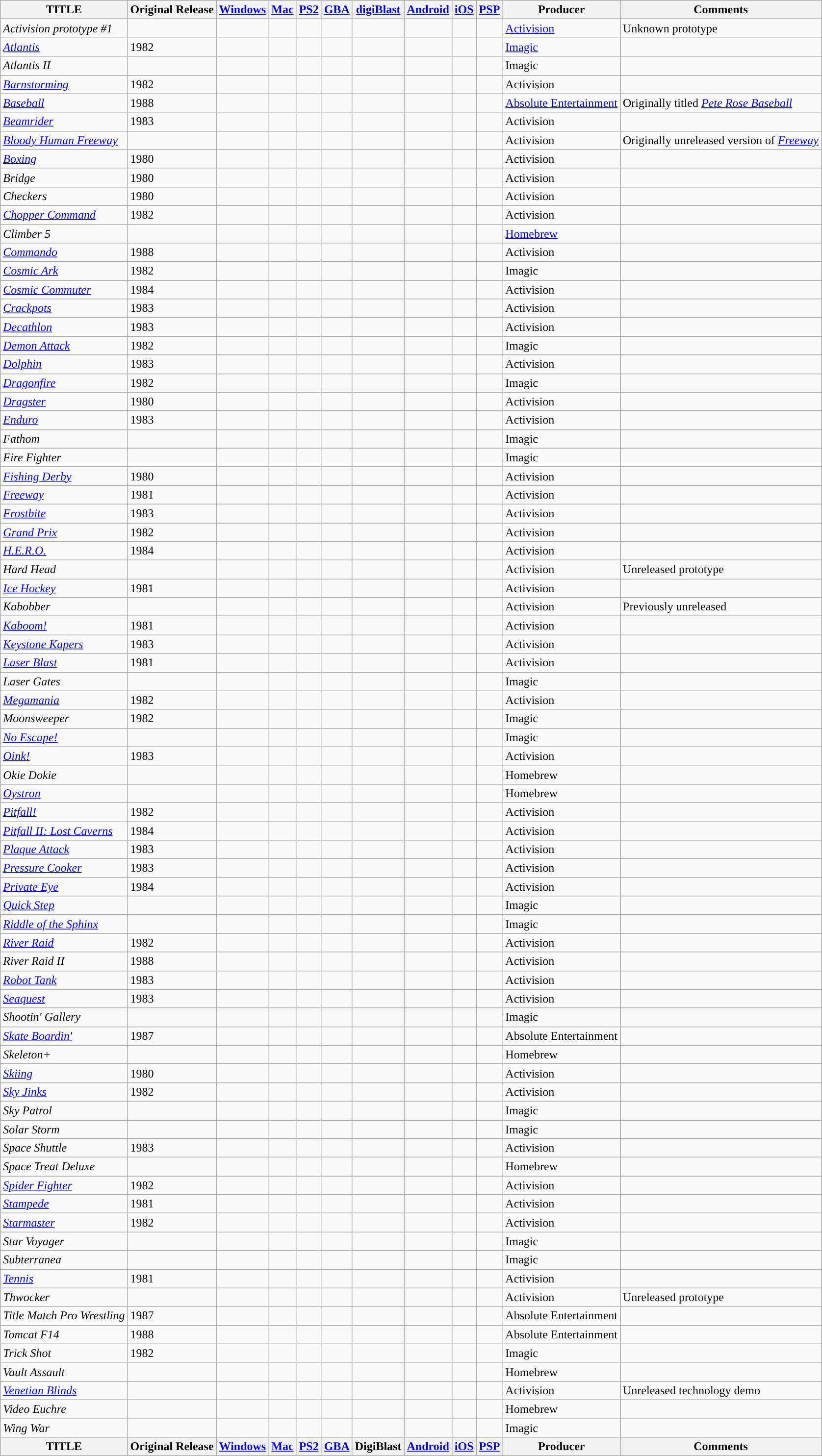<table class="wikitable sortable" border="1">
<tr>
<th scope="col"><strong>TITLE</strong></th>
<th scope="col"><strong>Original Release</strong></th>
<th scope="col"><strong><a href='#'>Windows</a></strong></th>
<th scope="col"><strong><a href='#'>Mac</a></strong></th>
<th scope="col"><strong><a href='#'>PS2</a></strong></th>
<th scope="col"><strong><a href='#'>GBA</a></strong></th>
<th scope="col"><strong><a href='#'>digiBlast</a></strong></th>
<th scope="col"><strong><a href='#'>Android</a></strong></th>
<th scope="col"><strong><a href='#'>iOS</a></strong></th>
<th scope="col"><strong><a href='#'>PSP</a></strong></th>
<th scope="col"><strong>Producer</strong></th>
<th scope="col" class="unsortable">Comments</th>
</tr>
<tr>
<td><em>Activision prototype #1</em></td>
<td></td>
<td></td>
<td></td>
<td></td>
<td></td>
<td></td>
<td></td>
<td></td>
<td></td>
<td><a href='#'>Activision</a></td>
<td>Unknown prototype</td>
</tr>
<tr>
<td><em><a href='#'>Atlantis</a></em></td>
<td>1982</td>
<td></td>
<td></td>
<td></td>
<td></td>
<td></td>
<td></td>
<td></td>
<td></td>
<td><a href='#'>Imagic</a></td>
<td></td>
</tr>
<tr>
<td><em>Atlantis II</em></td>
<td></td>
<td></td>
<td></td>
<td></td>
<td></td>
<td></td>
<td></td>
<td></td>
<td></td>
<td>Imagic</td>
<td></td>
</tr>
<tr>
<td><em><a href='#'>Barnstorming</a></em></td>
<td>1982</td>
<td></td>
<td></td>
<td></td>
<td></td>
<td></td>
<td></td>
<td></td>
<td></td>
<td>Activision</td>
<td></td>
</tr>
<tr>
<td><em><a href='#'>Baseball</a></em></td>
<td>1988</td>
<td></td>
<td></td>
<td></td>
<td></td>
<td></td>
<td></td>
<td></td>
<td></td>
<td><a href='#'>Absolute Entertainment</a></td>
<td>Originally titled <em><a href='#'>Pete Rose Baseball</a></em></td>
</tr>
<tr>
<td><em><a href='#'>Beamrider</a></em></td>
<td>1983</td>
<td></td>
<td></td>
<td></td>
<td></td>
<td></td>
<td></td>
<td></td>
<td></td>
<td>Activision</td>
<td></td>
</tr>
<tr>
<td><em><a href='#'>Bloody Human Freeway</a></em></td>
<td></td>
<td></td>
<td></td>
<td></td>
<td></td>
<td></td>
<td></td>
<td></td>
<td></td>
<td>Activision</td>
<td>Originally unreleased version of <em><a href='#'>Freeway</a></em></td>
</tr>
<tr>
<td><em><a href='#'>Boxing</a></em></td>
<td>1980</td>
<td></td>
<td></td>
<td></td>
<td></td>
<td></td>
<td></td>
<td></td>
<td></td>
<td>Activision</td>
<td></td>
</tr>
<tr>
<td><em>Bridge</em></td>
<td>1980</td>
<td></td>
<td></td>
<td></td>
<td></td>
<td></td>
<td></td>
<td></td>
<td></td>
<td>Activision</td>
<td></td>
</tr>
<tr>
<td><em>Checkers</em></td>
<td>1980</td>
<td></td>
<td></td>
<td></td>
<td></td>
<td></td>
<td></td>
<td></td>
<td></td>
<td>Activision</td>
<td></td>
</tr>
<tr>
<td><em><a href='#'>Chopper Command</a></em></td>
<td>1982</td>
<td></td>
<td></td>
<td></td>
<td></td>
<td></td>
<td></td>
<td></td>
<td></td>
<td>Activision</td>
<td></td>
</tr>
<tr>
<td><em>Climber 5</em></td>
<td></td>
<td></td>
<td></td>
<td></td>
<td></td>
<td></td>
<td></td>
<td></td>
<td></td>
<td><a href='#'>Homebrew</a></td>
<td></td>
</tr>
<tr>
<td><em><a href='#'>Commando</a></em></td>
<td>1988</td>
<td></td>
<td></td>
<td></td>
<td></td>
<td></td>
<td></td>
<td></td>
<td></td>
<td>Activision</td>
<td></td>
</tr>
<tr>
<td><em><a href='#'>Cosmic Ark</a></em></td>
<td>1982</td>
<td></td>
<td></td>
<td></td>
<td></td>
<td></td>
<td></td>
<td></td>
<td></td>
<td>Imagic</td>
<td></td>
</tr>
<tr>
<td><em><a href='#'>Cosmic Commuter</a></em></td>
<td>1984</td>
<td></td>
<td></td>
<td></td>
<td></td>
<td></td>
<td></td>
<td></td>
<td></td>
<td>Activision</td>
<td></td>
</tr>
<tr>
<td><em><a href='#'>Crackpots</a></em></td>
<td>1983</td>
<td></td>
<td></td>
<td></td>
<td></td>
<td></td>
<td></td>
<td></td>
<td></td>
<td>Activision</td>
<td></td>
</tr>
<tr>
<td><em><a href='#'>Decathlon</a></em></td>
<td>1983</td>
<td></td>
<td></td>
<td></td>
<td></td>
<td></td>
<td></td>
<td></td>
<td></td>
<td>Activision</td>
<td></td>
</tr>
<tr>
<td><em><a href='#'>Demon Attack</a></em></td>
<td>1982</td>
<td></td>
<td></td>
<td></td>
<td></td>
<td></td>
<td></td>
<td></td>
<td></td>
<td>Imagic</td>
<td></td>
</tr>
<tr>
<td><em><a href='#'>Dolphin</a></em></td>
<td>1983</td>
<td></td>
<td></td>
<td></td>
<td></td>
<td></td>
<td></td>
<td></td>
<td></td>
<td>Activision</td>
<td></td>
</tr>
<tr>
<td><em><a href='#'>Dragonfire</a></em></td>
<td>1982</td>
<td></td>
<td></td>
<td></td>
<td></td>
<td></td>
<td></td>
<td></td>
<td></td>
<td>Imagic</td>
<td></td>
</tr>
<tr>
<td><em><a href='#'>Dragster</a></em></td>
<td>1980</td>
<td></td>
<td></td>
<td></td>
<td></td>
<td></td>
<td></td>
<td></td>
<td></td>
<td>Activision</td>
<td></td>
</tr>
<tr>
<td><em><a href='#'>Enduro</a></em></td>
<td>1983</td>
<td></td>
<td></td>
<td></td>
<td></td>
<td></td>
<td></td>
<td></td>
<td></td>
<td>Activision</td>
<td></td>
</tr>
<tr>
<td><em>Fathom</em></td>
<td></td>
<td></td>
<td></td>
<td></td>
<td></td>
<td></td>
<td></td>
<td></td>
<td></td>
<td>Imagic</td>
<td></td>
</tr>
<tr>
<td><em>Fire Fighter</em></td>
<td></td>
<td></td>
<td></td>
<td></td>
<td></td>
<td></td>
<td></td>
<td></td>
<td></td>
<td>Imagic</td>
<td></td>
</tr>
<tr>
<td><em><a href='#'>Fishing Derby</a></em></td>
<td>1980</td>
<td></td>
<td></td>
<td></td>
<td></td>
<td></td>
<td></td>
<td></td>
<td></td>
<td>Activision</td>
<td></td>
</tr>
<tr>
<td><em><a href='#'>Freeway</a></em></td>
<td>1981</td>
<td></td>
<td></td>
<td></td>
<td></td>
<td></td>
<td></td>
<td></td>
<td></td>
<td>Activision</td>
<td></td>
</tr>
<tr>
<td><em><a href='#'>Frostbite</a></em></td>
<td>1983</td>
<td></td>
<td></td>
<td></td>
<td></td>
<td></td>
<td></td>
<td></td>
<td></td>
<td>Activision</td>
<td></td>
</tr>
<tr>
<td><em><a href='#'>Grand Prix</a></em></td>
<td>1982</td>
<td></td>
<td></td>
<td></td>
<td></td>
<td></td>
<td></td>
<td></td>
<td></td>
<td>Activision</td>
<td></td>
</tr>
<tr>
<td><em><a href='#'>H.E.R.O.</a></em></td>
<td>1984</td>
<td></td>
<td></td>
<td></td>
<td></td>
<td></td>
<td></td>
<td></td>
<td></td>
<td>Activision</td>
<td></td>
</tr>
<tr>
<td><em>Hard Head</em></td>
<td></td>
<td></td>
<td></td>
<td></td>
<td></td>
<td></td>
<td></td>
<td></td>
<td></td>
<td>Activision</td>
<td>Unreleased prototype</td>
</tr>
<tr>
<td><em><a href='#'>Ice Hockey</a></em></td>
<td>1981</td>
<td></td>
<td></td>
<td></td>
<td></td>
<td></td>
<td></td>
<td></td>
<td></td>
<td>Activision</td>
<td></td>
</tr>
<tr>
<td><em>Kabobber</em></td>
<td></td>
<td></td>
<td></td>
<td></td>
<td></td>
<td></td>
<td></td>
<td></td>
<td></td>
<td>Activision</td>
<td>Previously unreleased</td>
</tr>
<tr>
<td><em><a href='#'>Kaboom!</a></em></td>
<td>1981</td>
<td></td>
<td></td>
<td></td>
<td></td>
<td></td>
<td></td>
<td></td>
<td></td>
<td>Activision</td>
<td></td>
</tr>
<tr>
<td><em><a href='#'>Keystone Kapers</a></em></td>
<td>1983</td>
<td></td>
<td></td>
<td></td>
<td></td>
<td></td>
<td></td>
<td></td>
<td></td>
<td>Activision</td>
<td></td>
</tr>
<tr>
<td><em><a href='#'>Laser Blast</a></em></td>
<td>1981</td>
<td></td>
<td></td>
<td></td>
<td></td>
<td></td>
<td></td>
<td></td>
<td></td>
<td>Activision</td>
<td></td>
</tr>
<tr>
<td><em>Laser Gates</em></td>
<td></td>
<td></td>
<td></td>
<td></td>
<td></td>
<td></td>
<td></td>
<td></td>
<td></td>
<td>Imagic</td>
<td></td>
</tr>
<tr>
<td><em><a href='#'>Megamania</a></em></td>
<td>1982</td>
<td></td>
<td></td>
<td></td>
<td></td>
<td></td>
<td></td>
<td></td>
<td></td>
<td>Activision</td>
<td></td>
</tr>
<tr>
<td><em>Moonsweeper</em></td>
<td>1982</td>
<td></td>
<td></td>
<td></td>
<td></td>
<td></td>
<td></td>
<td></td>
<td></td>
<td>Imagic</td>
<td></td>
</tr>
<tr>
<td><em><a href='#'>No Escape!</a></em></td>
<td></td>
<td></td>
<td></td>
<td></td>
<td></td>
<td></td>
<td></td>
<td></td>
<td></td>
<td>Imagic</td>
<td></td>
</tr>
<tr>
<td><em><a href='#'>Oink!</a></em></td>
<td>1983</td>
<td></td>
<td></td>
<td></td>
<td></td>
<td></td>
<td></td>
<td></td>
<td></td>
<td>Activision</td>
<td></td>
</tr>
<tr>
<td><em>Okie Dokie</em></td>
<td></td>
<td></td>
<td></td>
<td></td>
<td></td>
<td></td>
<td></td>
<td></td>
<td></td>
<td>Homebrew</td>
<td></td>
</tr>
<tr>
<td><em><a href='#'>Oystron</a></em></td>
<td></td>
<td></td>
<td></td>
<td></td>
<td></td>
<td></td>
<td></td>
<td></td>
<td></td>
<td>Homebrew</td>
<td></td>
</tr>
<tr>
<td><em><a href='#'>Pitfall!</a></em></td>
<td>1982</td>
<td></td>
<td></td>
<td></td>
<td></td>
<td></td>
<td></td>
<td></td>
<td></td>
<td>Activision</td>
<td></td>
</tr>
<tr>
<td><em><a href='#'>Pitfall II: Lost Caverns</a></em></td>
<td>1984</td>
<td></td>
<td></td>
<td></td>
<td></td>
<td></td>
<td></td>
<td></td>
<td></td>
<td>Activision</td>
<td></td>
</tr>
<tr>
<td><em><a href='#'>Plaque Attack</a></em></td>
<td>1983</td>
<td></td>
<td></td>
<td></td>
<td></td>
<td></td>
<td></td>
<td></td>
<td></td>
<td>Activision</td>
<td></td>
</tr>
<tr>
<td><em><a href='#'>Pressure Cooker</a></em></td>
<td>1983</td>
<td></td>
<td></td>
<td></td>
<td></td>
<td></td>
<td></td>
<td></td>
<td></td>
<td>Activision</td>
<td></td>
</tr>
<tr>
<td><em><a href='#'>Private Eye</a></em></td>
<td>1984</td>
<td></td>
<td></td>
<td></td>
<td></td>
<td></td>
<td></td>
<td></td>
<td></td>
<td>Activision</td>
<td></td>
</tr>
<tr>
<td><em><a href='#'>Quick Step</a></em></td>
<td></td>
<td></td>
<td></td>
<td></td>
<td></td>
<td></td>
<td></td>
<td></td>
<td></td>
<td>Imagic</td>
<td></td>
</tr>
<tr>
<td><em><a href='#'>Riddle of the Sphinx</a></em></td>
<td></td>
<td></td>
<td></td>
<td></td>
<td></td>
<td></td>
<td></td>
<td></td>
<td></td>
<td>Imagic</td>
<td></td>
</tr>
<tr>
<td><em><a href='#'>River Raid</a></em></td>
<td>1982</td>
<td></td>
<td></td>
<td></td>
<td></td>
<td></td>
<td></td>
<td></td>
<td></td>
<td>Activision</td>
<td></td>
</tr>
<tr>
<td><em>River Raid II</em></td>
<td>1988</td>
<td></td>
<td></td>
<td></td>
<td></td>
<td></td>
<td></td>
<td></td>
<td></td>
<td>Activision</td>
<td></td>
</tr>
<tr>
<td><em><a href='#'>Robot Tank</a></em></td>
<td>1983</td>
<td></td>
<td></td>
<td></td>
<td></td>
<td></td>
<td></td>
<td></td>
<td></td>
<td>Activision</td>
<td></td>
</tr>
<tr>
<td><em><a href='#'>Seaquest</a></em></td>
<td>1983</td>
<td></td>
<td></td>
<td></td>
<td></td>
<td></td>
<td></td>
<td></td>
<td></td>
<td>Activision</td>
<td></td>
</tr>
<tr>
<td><em>Shootin' Gallery</em></td>
<td></td>
<td></td>
<td></td>
<td></td>
<td></td>
<td></td>
<td></td>
<td></td>
<td></td>
<td>Imagic</td>
<td></td>
</tr>
<tr>
<td><em><a href='#'>Skate Boardin'</a></em></td>
<td>1987</td>
<td></td>
<td></td>
<td></td>
<td></td>
<td></td>
<td></td>
<td></td>
<td></td>
<td>Absolute Entertainment</td>
<td></td>
</tr>
<tr>
<td><em>Skeleton+</em></td>
<td></td>
<td></td>
<td></td>
<td></td>
<td></td>
<td></td>
<td></td>
<td></td>
<td></td>
<td>Homebrew</td>
<td></td>
</tr>
<tr>
<td><em><a href='#'>Skiing</a></em></td>
<td>1980</td>
<td></td>
<td></td>
<td></td>
<td></td>
<td></td>
<td></td>
<td></td>
<td></td>
<td>Activision</td>
<td></td>
</tr>
<tr>
<td><em><a href='#'>Sky Jinks</a></em></td>
<td>1982</td>
<td></td>
<td></td>
<td></td>
<td></td>
<td></td>
<td></td>
<td></td>
<td></td>
<td>Activision</td>
<td></td>
</tr>
<tr>
<td><em>Sky Patrol</em></td>
<td></td>
<td></td>
<td></td>
<td></td>
<td></td>
<td></td>
<td></td>
<td></td>
<td></td>
<td>Imagic</td>
<td></td>
</tr>
<tr>
<td><em>Solar Storm</em></td>
<td></td>
<td></td>
<td></td>
<td></td>
<td></td>
<td></td>
<td></td>
<td></td>
<td></td>
<td>Imagic</td>
<td></td>
</tr>
<tr>
<td><em>Space Shuttle</em></td>
<td>1983</td>
<td></td>
<td></td>
<td></td>
<td></td>
<td></td>
<td></td>
<td></td>
<td></td>
<td>Activision</td>
<td></td>
</tr>
<tr>
<td><em>Space Treat Deluxe</em></td>
<td></td>
<td></td>
<td></td>
<td></td>
<td></td>
<td></td>
<td></td>
<td></td>
<td></td>
<td>Homebrew</td>
<td></td>
</tr>
<tr>
<td><em><a href='#'>Spider Fighter</a></em></td>
<td>1982</td>
<td></td>
<td></td>
<td></td>
<td></td>
<td></td>
<td></td>
<td></td>
<td></td>
<td>Activision</td>
<td></td>
</tr>
<tr>
<td><em><a href='#'>Stampede</a></em></td>
<td>1981</td>
<td></td>
<td></td>
<td></td>
<td></td>
<td></td>
<td></td>
<td></td>
<td></td>
<td>Activision</td>
<td></td>
</tr>
<tr>
<td><em><a href='#'>Starmaster</a></em></td>
<td>1982</td>
<td></td>
<td></td>
<td></td>
<td></td>
<td></td>
<td></td>
<td></td>
<td></td>
<td>Activision</td>
<td></td>
</tr>
<tr>
<td><em>Star Voyager</em></td>
<td></td>
<td></td>
<td></td>
<td></td>
<td></td>
<td></td>
<td></td>
<td></td>
<td></td>
<td>Imagic</td>
<td></td>
</tr>
<tr>
<td><em>Subterranea</em></td>
<td></td>
<td></td>
<td></td>
<td></td>
<td></td>
<td></td>
<td></td>
<td></td>
<td></td>
<td>Imagic</td>
<td></td>
</tr>
<tr>
<td><em><a href='#'>Tennis</a></em></td>
<td>1981</td>
<td></td>
<td></td>
<td></td>
<td></td>
<td></td>
<td></td>
<td></td>
<td></td>
<td>Activision</td>
<td></td>
</tr>
<tr>
<td><em>Thwocker</em></td>
<td></td>
<td></td>
<td></td>
<td></td>
<td></td>
<td></td>
<td></td>
<td></td>
<td></td>
<td>Activision</td>
<td>Unreleased prototype</td>
</tr>
<tr>
<td><em>Title Match Pro Wrestling</em></td>
<td>1987</td>
<td></td>
<td></td>
<td></td>
<td></td>
<td></td>
<td></td>
<td></td>
<td></td>
<td>Absolute Entertainment</td>
<td></td>
</tr>
<tr>
<td><em>Tomcat F14</em></td>
<td>1988</td>
<td></td>
<td></td>
<td></td>
<td></td>
<td></td>
<td></td>
<td></td>
<td></td>
<td>Absolute Entertainment</td>
<td></td>
</tr>
<tr>
<td><em>Trick Shot</em></td>
<td>1982</td>
<td></td>
<td></td>
<td></td>
<td></td>
<td></td>
<td></td>
<td></td>
<td></td>
<td>Imagic</td>
<td></td>
</tr>
<tr>
<td><em>Vault Assault</em></td>
<td></td>
<td></td>
<td></td>
<td></td>
<td></td>
<td></td>
<td></td>
<td></td>
<td></td>
<td>Homebrew</td>
<td></td>
</tr>
<tr>
<td><em><a href='#'>Venetian Blinds</a></em></td>
<td></td>
<td></td>
<td></td>
<td></td>
<td></td>
<td></td>
<td></td>
<td></td>
<td></td>
<td>Activision</td>
<td>Unreleased technology demo</td>
</tr>
<tr>
<td><em>Video Euchre</em></td>
<td></td>
<td></td>
<td></td>
<td></td>
<td></td>
<td></td>
<td></td>
<td></td>
<td></td>
<td>Homebrew</td>
<td></td>
</tr>
<tr>
<td><em>Wing War</em></td>
<td></td>
<td></td>
<td></td>
<td></td>
<td></td>
<td></td>
<td></td>
<td></td>
<td></td>
<td>Imagic</td>
<td></td>
</tr>
<tr>
<th scope="col"><strong>TITLE</strong></th>
<th scope="col"><strong>Original Release</strong></th>
<th scope="col"><strong><a href='#'>Windows</a></strong></th>
<th scope="col"><strong><a href='#'>Mac</a></strong></th>
<th scope="col"><strong><a href='#'>PS2</a></strong></th>
<th scope="col"><strong><a href='#'>GBA</a></strong></th>
<th scope="col"><strong>DigiBlast</strong></th>
<th scope="col"><strong><a href='#'>Android</a></strong></th>
<th scope="col"><strong><a href='#'>iOS</a></strong></th>
<th scope="col'"><strong><a href='#'>PSP</a></strong></th>
<th scope="col"><strong>Producer</strong></th>
<th scope="col" class="unsortable">Comments</th>
</tr>
</table>
